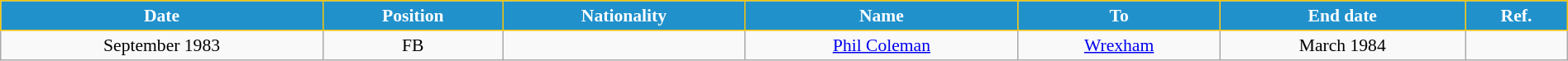<table class="wikitable" style="text-align:center; font-size:90%; width:100%;">
<tr>
<th style="background:#2191CC; color:white; border:1px solid #F7C408; text-align:center;">Date</th>
<th style="background:#2191CC; color:white; border:1px solid #F7C408; text-align:center;">Position</th>
<th style="background:#2191CC; color:white; border:1px solid #F7C408; text-align:center;">Nationality</th>
<th style="background:#2191CC; color:white; border:1px solid #F7C408; text-align:center;">Name</th>
<th style="background:#2191CC; color:white; border:1px solid #F7C408; text-align:center;">To</th>
<th style="background:#2191CC; color:white; border:1px solid #F7C408; text-align:center;">End date</th>
<th style="background:#2191CC; color:white; border:1px solid #F7C408; text-align:center;">Ref.</th>
</tr>
<tr>
<td>September 1983</td>
<td>FB</td>
<td></td>
<td><a href='#'>Phil Coleman</a></td>
<td> <a href='#'>Wrexham</a></td>
<td>March 1984</td>
<td></td>
</tr>
</table>
